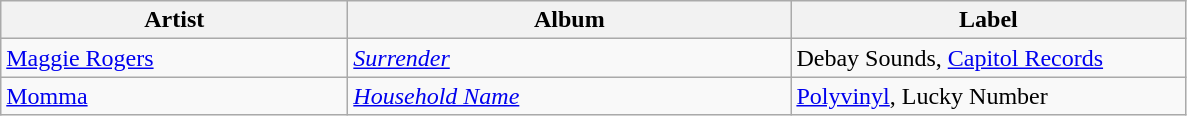<table class="wikitable">
<tr>
<th scope="col" style="width:14em;">Artist</th>
<th scope="col" style="width:18em;">Album</th>
<th scope="col" style="width:16em;">Label</th>
</tr>
<tr>
<td><a href='#'>Maggie Rogers</a></td>
<td><em><a href='#'>Surrender</a></em></td>
<td>Debay Sounds, <a href='#'>Capitol Records</a></td>
</tr>
<tr>
<td><a href='#'>Momma</a></td>
<td><a href='#'><em>Household Name</em></a></td>
<td><a href='#'>Polyvinyl</a>, Lucky Number</td>
</tr>
</table>
